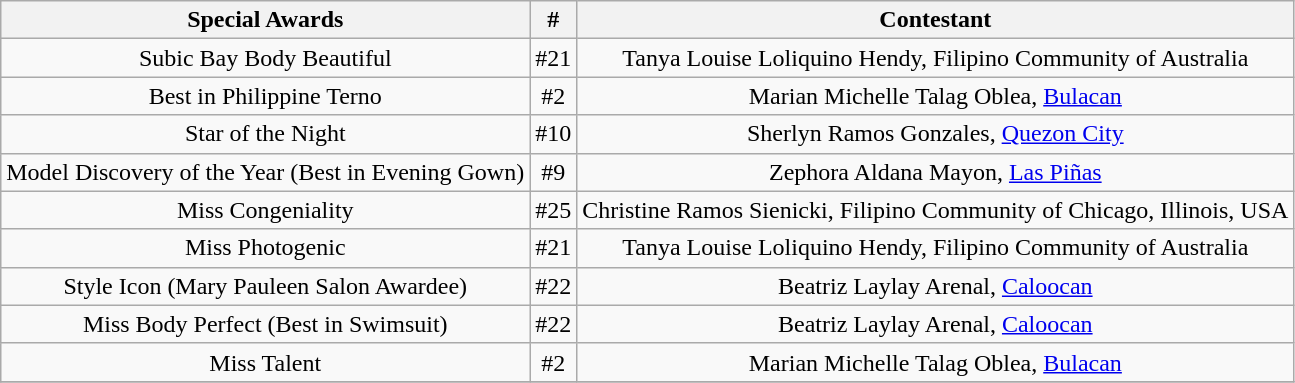<table class="wikitable" style="text-align: center;">
<tr>
<th>Special Awards</th>
<th><strong>#</strong></th>
<th>Contestant</th>
</tr>
<tr>
<td>Subic Bay Body Beautiful</td>
<td>#21</td>
<td>Tanya Louise Loliquino Hendy, Filipino Community of Australia</td>
</tr>
<tr>
<td>Best in Philippine Terno</td>
<td>#2</td>
<td>Marian Michelle Talag Oblea, <a href='#'>Bulacan</a></td>
</tr>
<tr>
<td>Star of the Night</td>
<td>#10</td>
<td>Sherlyn Ramos Gonzales, <a href='#'>Quezon City</a></td>
</tr>
<tr>
<td>Model Discovery of the Year (Best in Evening Gown)</td>
<td>#9</td>
<td>Zephora Aldana Mayon, <a href='#'>Las Piñas</a></td>
</tr>
<tr>
<td>Miss Congeniality</td>
<td>#25</td>
<td>Christine Ramos Sienicki, Filipino Community of Chicago, Illinois, USA</td>
</tr>
<tr>
<td>Miss Photogenic</td>
<td>#21</td>
<td>Tanya Louise Loliquino Hendy, Filipino Community of Australia</td>
</tr>
<tr>
<td>Style Icon (Mary Pauleen Salon Awardee)</td>
<td>#22</td>
<td>Beatriz Laylay Arenal, <a href='#'>Caloocan</a></td>
</tr>
<tr>
<td>Miss Body Perfect (Best in Swimsuit)</td>
<td>#22</td>
<td>Beatriz Laylay Arenal, <a href='#'>Caloocan</a></td>
</tr>
<tr>
<td>Miss Talent</td>
<td>#2</td>
<td>Marian Michelle Talag Oblea, <a href='#'>Bulacan</a></td>
</tr>
<tr>
</tr>
</table>
